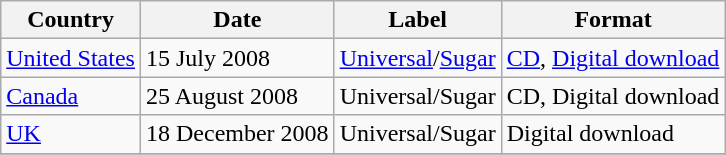<table class="wikitable">
<tr>
<th>Country</th>
<th>Date</th>
<th>Label</th>
<th>Format</th>
</tr>
<tr>
<td><a href='#'>United States</a></td>
<td>15 July 2008</td>
<td><a href='#'>Universal</a>/<a href='#'>Sugar</a></td>
<td><a href='#'>CD</a>, <a href='#'>Digital download</a></td>
</tr>
<tr>
<td><a href='#'>Canada</a></td>
<td>25 August 2008</td>
<td>Universal/Sugar</td>
<td>CD, Digital download</td>
</tr>
<tr>
<td><a href='#'>UK</a></td>
<td>18 December 2008</td>
<td>Universal/Sugar</td>
<td>Digital download</td>
</tr>
<tr>
</tr>
</table>
